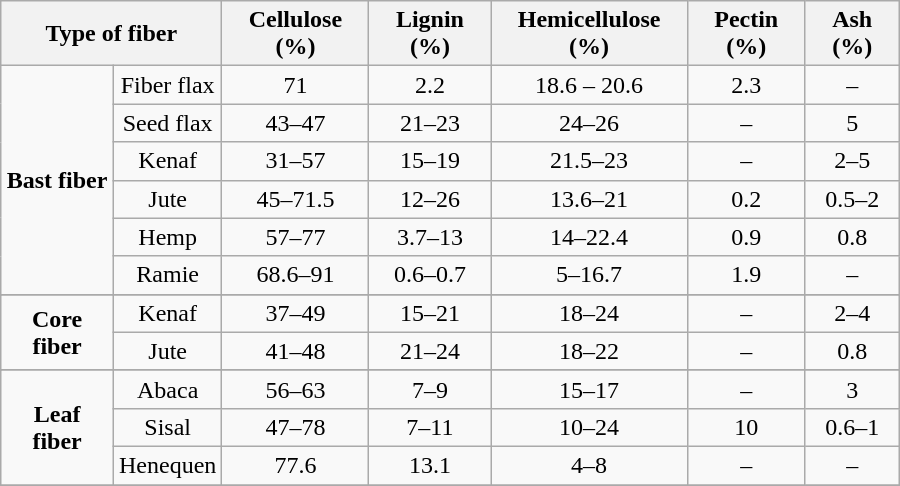<table class="wikitable" style="margin: 1em auto 1em auto; text-align: center; width:600px">
<tr>
<th colspan="2">Type of fiber</th>
<th>Cellulose (%)</th>
<th>Lignin (%)</th>
<th>Hemicellulose (%)</th>
<th>Pectin (%)</th>
<th>Ash (%)</th>
</tr>
<tr>
<td rowspan="6"><strong>Bast fiber</strong></td>
<td>Fiber flax</td>
<td>71</td>
<td>2.2</td>
<td>18.6 – 20.6</td>
<td>2.3</td>
<td>–</td>
</tr>
<tr>
<td>Seed flax</td>
<td>43–47</td>
<td>21–23</td>
<td>24–26</td>
<td>–</td>
<td>5</td>
</tr>
<tr>
<td>Kenaf</td>
<td>31–57</td>
<td>15–19</td>
<td>21.5–23</td>
<td>–</td>
<td>2–5</td>
</tr>
<tr>
<td>Jute</td>
<td>45–71.5</td>
<td>12–26</td>
<td>13.6–21</td>
<td>0.2</td>
<td>0.5–2</td>
</tr>
<tr>
<td>Hemp</td>
<td>57–77</td>
<td>3.7–13</td>
<td>14–22.4</td>
<td>0.9</td>
<td>0.8</td>
</tr>
<tr>
<td>Ramie</td>
<td>68.6–91</td>
<td>0.6–0.7</td>
<td>5–16.7</td>
<td>1.9</td>
<td>–</td>
</tr>
<tr>
</tr>
<tr>
<td rowspan="2"><strong>Core fiber</strong></td>
<td>Kenaf</td>
<td>37–49</td>
<td>15–21</td>
<td>18–24</td>
<td>–</td>
<td>2–4</td>
</tr>
<tr>
<td>Jute</td>
<td>41–48</td>
<td>21–24</td>
<td>18–22</td>
<td>–</td>
<td>0.8</td>
</tr>
<tr>
</tr>
<tr>
<td rowspan="3"><strong>Leaf fiber</strong></td>
<td>Abaca</td>
<td>56–63</td>
<td>7–9</td>
<td>15–17</td>
<td>–</td>
<td>3</td>
</tr>
<tr>
<td>Sisal</td>
<td>47–78</td>
<td>7–11</td>
<td>10–24</td>
<td>10</td>
<td>0.6–1</td>
</tr>
<tr>
<td>Henequen</td>
<td>77.6</td>
<td>13.1</td>
<td>4–8</td>
<td>–</td>
<td>–</td>
</tr>
<tr>
</tr>
</table>
